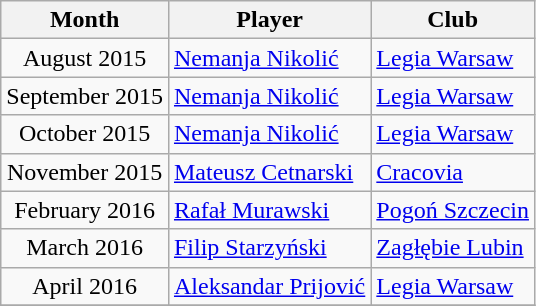<table class="wikitable" style="text-align:center">
<tr>
<th>Month</th>
<th>Player</th>
<th>Club</th>
</tr>
<tr>
<td>August 2015</td>
<td align="left"> <a href='#'>Nemanja Nikolić</a></td>
<td align="left"><a href='#'>Legia Warsaw</a></td>
</tr>
<tr>
<td>September 2015</td>
<td align="left"> <a href='#'>Nemanja Nikolić</a></td>
<td align="left"><a href='#'>Legia Warsaw</a></td>
</tr>
<tr>
<td>October 2015</td>
<td align="left"> <a href='#'>Nemanja Nikolić</a></td>
<td align="left"><a href='#'>Legia Warsaw</a></td>
</tr>
<tr>
<td>November 2015</td>
<td align="left"> <a href='#'>Mateusz Cetnarski</a></td>
<td align="left"><a href='#'>Cracovia</a></td>
</tr>
<tr>
<td>February 2016</td>
<td align="left"> <a href='#'>Rafał Murawski</a></td>
<td align="left"><a href='#'>Pogoń Szczecin</a></td>
</tr>
<tr>
<td>March 2016</td>
<td align="left"> <a href='#'>Filip Starzyński</a></td>
<td align="left"><a href='#'>Zagłębie Lubin</a></td>
</tr>
<tr>
<td>April 2016</td>
<td align="left"> <a href='#'>Aleksandar Prijović</a></td>
<td align="left"><a href='#'>Legia Warsaw</a></td>
</tr>
<tr>
</tr>
</table>
